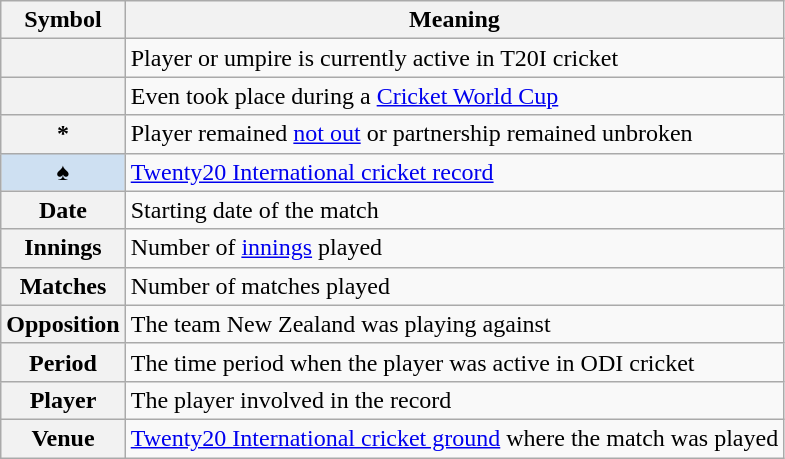<table class="wikitable plainrowheaders">
<tr>
<th scope=col>Symbol</th>
<th scope=col>Meaning</th>
</tr>
<tr>
<th scope=row></th>
<td>Player or umpire is currently active in T20I cricket</td>
</tr>
<tr>
<th scope=row></th>
<td>Even took place during a <a href='#'>Cricket World Cup</a></td>
</tr>
<tr>
<th scope=row>*</th>
<td>Player remained <a href='#'>not out</a> or partnership remained unbroken</td>
</tr>
<tr>
<th scope=row style=background:#cee0f2;>♠</th>
<td><a href='#'>Twenty20 International cricket record</a></td>
</tr>
<tr>
<th scope=row>Date</th>
<td>Starting date of the match</td>
</tr>
<tr>
<th scope=row>Innings</th>
<td>Number of <a href='#'>innings</a> played</td>
</tr>
<tr>
<th scope=row>Matches</th>
<td>Number of matches played</td>
</tr>
<tr>
<th scope=row>Opposition</th>
<td>The team New Zealand was playing against</td>
</tr>
<tr>
<th scope=row>Period</th>
<td>The time period when the player was active in ODI cricket</td>
</tr>
<tr>
<th scope=row>Player</th>
<td>The player involved in the record</td>
</tr>
<tr>
<th scope=row>Venue</th>
<td><a href='#'>Twenty20 International cricket ground</a> where the match was played</td>
</tr>
</table>
